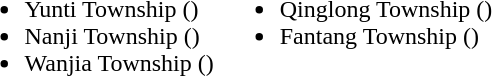<table>
<tr>
<td valign="top"><br><ul><li>Yunti Township ()</li><li>Nanji Township ()</li><li>Wanjia Township ()</li></ul></td>
<td valign="top"><br><ul><li>Qinglong Township ()</li><li>Fantang Township ()</li></ul></td>
</tr>
</table>
